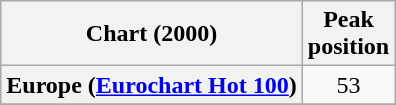<table class="wikitable sortable plainrowheaders" style="text-align:center">
<tr>
<th>Chart (2000)</th>
<th>Peak<br>position</th>
</tr>
<tr>
<th scope="row">Europe (<a href='#'>Eurochart Hot 100</a>)</th>
<td>53</td>
</tr>
<tr>
</tr>
<tr>
</tr>
</table>
